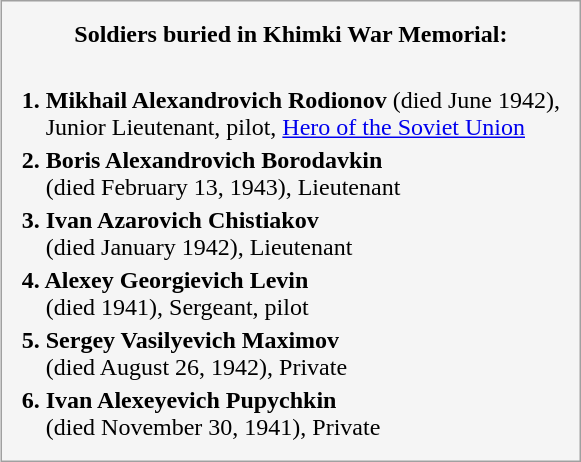<table style="margin:1em 1em 1em 1em; float:right; border: 1px solid #a0a0a0; padding: 10px; background-color: #F5F5F5; text-align:left;">
<tr style="text-align:center;">
<td><strong>Soldiers buried in Khimki War Memorial:</strong></td>
</tr>
<tr>
<td> </td>
</tr>
<tr>
<td><strong>1. Mikhail Alexandrovich Rodionov</strong> (died June 1942),<br>      Junior Lieutenant, pilot, <a href='#'>Hero of the Soviet Union</a></td>
</tr>
<tr>
<td><strong>2. Boris Alexandrovich Borodavkin</strong><br>      (died February 13, 1943), Lieutenant</td>
</tr>
<tr>
<td><strong>3. Ivan Azarovich Chistiakov</strong><br>      (died January 1942), Lieutenant</td>
</tr>
<tr>
<td><strong>4. Alexey Georgievich Levin</strong><br>      (died 1941), Sergeant, pilot</td>
</tr>
<tr>
<td><strong>5. Sergey Vasilyevich Maximov</strong><br>      (died August 26, 1942), Private</td>
</tr>
<tr>
<td><strong>6. Ivan Alexeyevich Pupychkin</strong><br>      (died November 30, 1941), Private</td>
</tr>
</table>
